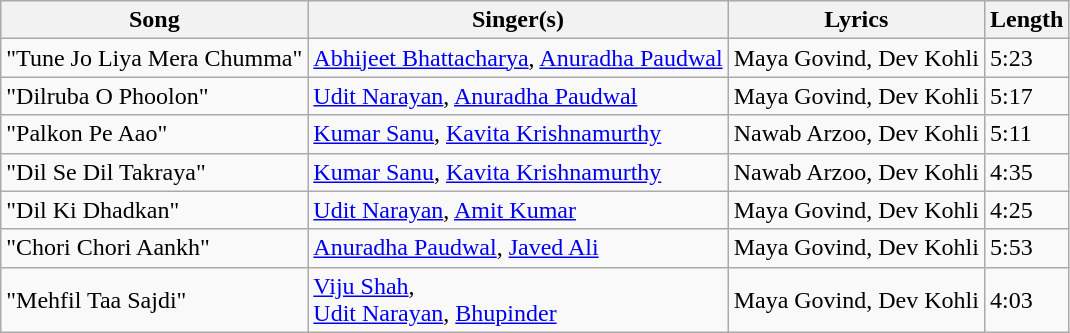<table class="wikitable sortable">
<tr>
<th>Song</th>
<th>Singer(s)</th>
<th>Lyrics</th>
<th>Length</th>
</tr>
<tr>
<td>"Tune Jo Liya Mera Chumma"</td>
<td><a href='#'>Abhijeet Bhattacharya</a>, <a href='#'>Anuradha Paudwal</a></td>
<td>Maya Govind, Dev Kohli</td>
<td>5:23</td>
</tr>
<tr>
<td>"Dilruba O Phoolon"</td>
<td><a href='#'>Udit Narayan</a>, <a href='#'>Anuradha Paudwal</a></td>
<td>Maya Govind, Dev Kohli</td>
<td>5:17</td>
</tr>
<tr>
<td>"Palkon Pe Aao"</td>
<td><a href='#'>Kumar Sanu</a>, <a href='#'>Kavita Krishnamurthy</a></td>
<td>Nawab Arzoo, Dev Kohli</td>
<td>5:11</td>
</tr>
<tr>
<td>"Dil Se Dil Takraya"</td>
<td><a href='#'>Kumar Sanu</a>, <a href='#'>Kavita Krishnamurthy</a></td>
<td>Nawab Arzoo, Dev Kohli</td>
<td>4:35</td>
</tr>
<tr>
<td>"Dil Ki Dhadkan"</td>
<td><a href='#'>Udit Narayan</a>, <a href='#'>Amit Kumar</a></td>
<td>Maya Govind, Dev Kohli</td>
<td>4:25</td>
</tr>
<tr>
<td>"Chori Chori Aankh"</td>
<td><a href='#'>Anuradha Paudwal</a>, <a href='#'>Javed Ali</a></td>
<td>Maya Govind, Dev Kohli</td>
<td>5:53</td>
</tr>
<tr>
<td>"Mehfil Taa Sajdi"</td>
<td><a href='#'>Viju Shah</a>,<br> <a href='#'>Udit Narayan</a>, <a href='#'>Bhupinder</a></td>
<td>Maya Govind, Dev Kohli</td>
<td>4:03</td>
</tr>
</table>
